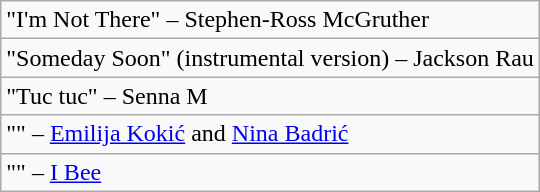<table class="wikitable mw-collapsible mw-collapsed">
<tr>
<td>"I'm Not There" – Stephen-Ross McGruther</td>
</tr>
<tr>
<td>"Someday Soon" (instrumental version) – Jackson Rau</td>
</tr>
<tr>
<td>"Tuc tuc" – Senna M</td>
</tr>
<tr>
<td>"" – <a href='#'>Emilija Kokić</a> and <a href='#'>Nina Badrić</a></td>
</tr>
<tr>
<td>"" – <a href='#'>I Bee</a></td>
</tr>
</table>
